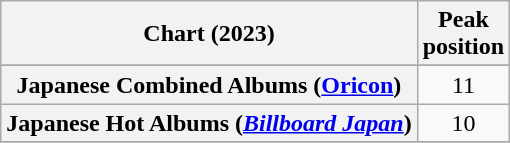<table class="wikitable sortable plainrowheaders" style="text-align:center">
<tr>
<th scope="col">Chart (2023)</th>
<th scope="col">Peak<br>position</th>
</tr>
<tr>
</tr>
<tr>
<th scope="row">Japanese Combined Albums (<a href='#'>Oricon</a>)</th>
<td>11</td>
</tr>
<tr>
<th scope="row">Japanese Hot Albums (<em><a href='#'>Billboard Japan</a></em>)</th>
<td>10</td>
</tr>
<tr>
</tr>
</table>
